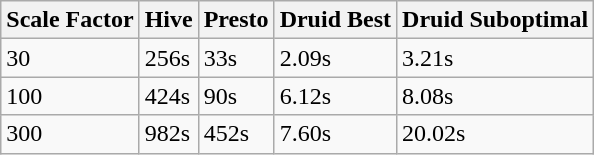<table class="wikitable">
<tr>
<th>Scale Factor</th>
<th>Hive</th>
<th>Presto</th>
<th>Druid Best</th>
<th>Druid Suboptimal</th>
</tr>
<tr>
<td>30</td>
<td>256s</td>
<td>33s</td>
<td>2.09s</td>
<td>3.21s</td>
</tr>
<tr>
<td>100</td>
<td>424s</td>
<td>90s</td>
<td>6.12s</td>
<td>8.08s</td>
</tr>
<tr>
<td>300</td>
<td>982s</td>
<td>452s</td>
<td>7.60s</td>
<td>20.02s</td>
</tr>
</table>
